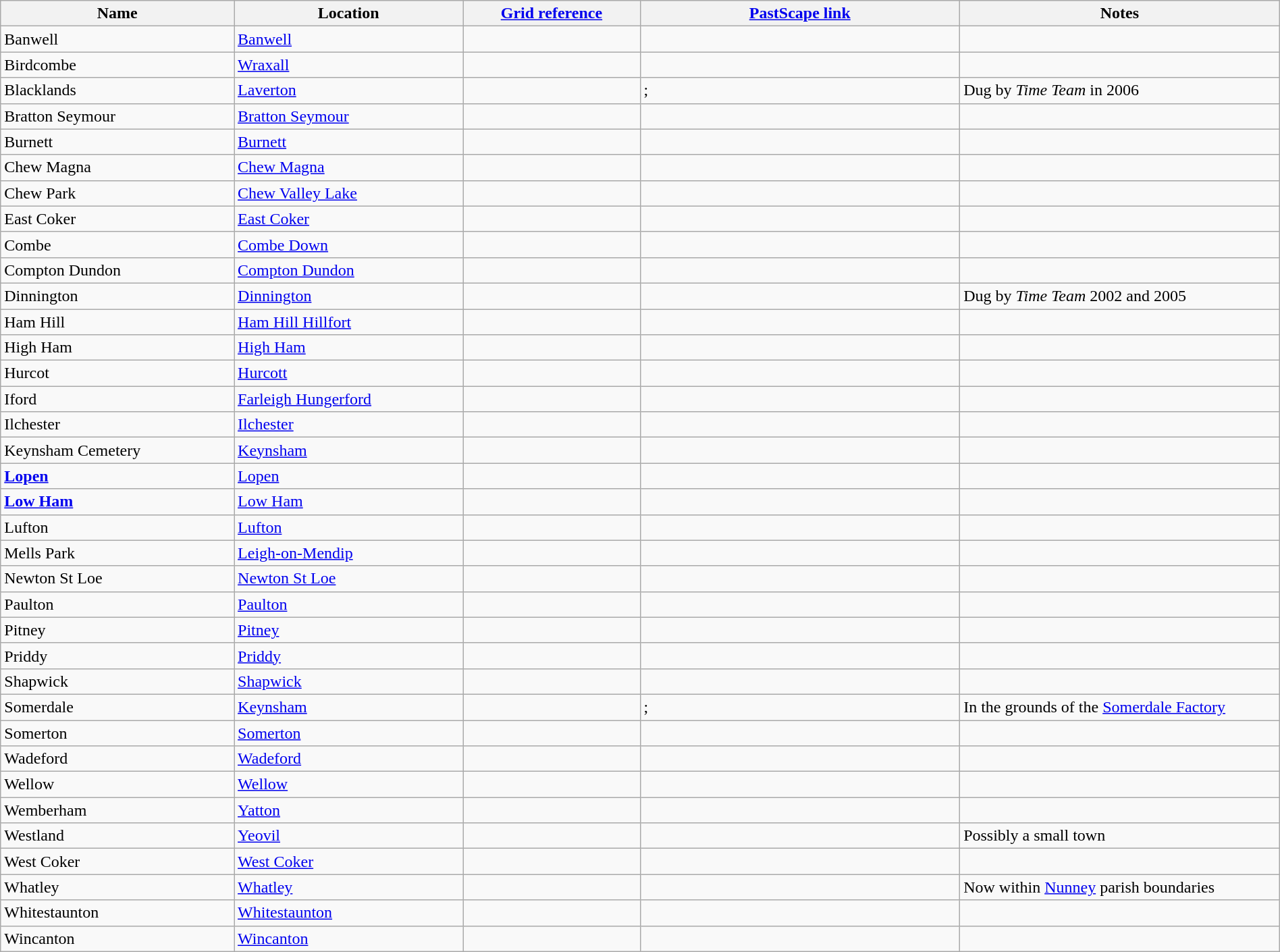<table class="wikitable sortable" border="1" style="width: 100%">
<tr>
<th scope="col">Name</th>
<th scope="col">Location</th>
<th scope="col"><a href='#'>Grid reference</a></th>
<th scope="col" class="unsortable" width="25%"><a href='#'>PastScape link</a></th>
<th scope="col" class="unsortable" width="25%">Notes</th>
</tr>
<tr>
<td>Banwell</td>
<td><a href='#'>Banwell</a></td>
<td></td>
<td></td>
<td></td>
</tr>
<tr>
<td>Birdcombe</td>
<td><a href='#'>Wraxall</a></td>
<td></td>
<td></td>
<td></td>
</tr>
<tr>
<td>Blacklands</td>
<td><a href='#'>Laverton</a></td>
<td></td>
<td>; </td>
<td>Dug by <em>Time Team</em> in 2006</td>
</tr>
<tr>
<td>Bratton Seymour</td>
<td><a href='#'>Bratton Seymour</a></td>
<td></td>
<td></td>
<td></td>
</tr>
<tr>
<td>Burnett</td>
<td><a href='#'>Burnett</a></td>
<td></td>
<td></td>
<td></td>
</tr>
<tr>
<td>Chew Magna</td>
<td><a href='#'>Chew Magna</a></td>
<td></td>
<td></td>
<td></td>
</tr>
<tr>
<td>Chew Park</td>
<td><a href='#'>Chew Valley Lake</a></td>
<td></td>
<td></td>
<td></td>
</tr>
<tr>
<td>East Coker</td>
<td><a href='#'>East Coker</a></td>
<td></td>
<td></td>
<td></td>
</tr>
<tr>
<td>Combe</td>
<td><a href='#'>Combe Down</a></td>
<td></td>
<td></td>
<td></td>
</tr>
<tr>
<td>Compton Dundon</td>
<td><a href='#'>Compton Dundon</a></td>
<td></td>
<td></td>
<td></td>
</tr>
<tr>
<td>Dinnington</td>
<td><a href='#'>Dinnington</a></td>
<td></td>
<td></td>
<td>Dug by <em>Time Team</em> 2002 and 2005</td>
</tr>
<tr>
<td>Ham Hill</td>
<td><a href='#'>Ham Hill Hillfort</a></td>
<td></td>
<td></td>
<td></td>
</tr>
<tr>
<td>High Ham</td>
<td><a href='#'>High Ham</a></td>
<td></td>
<td></td>
<td></td>
</tr>
<tr>
<td>Hurcot</td>
<td><a href='#'>Hurcott</a></td>
<td></td>
<td></td>
<td></td>
</tr>
<tr>
<td>Iford</td>
<td><a href='#'>Farleigh Hungerford</a></td>
<td></td>
<td></td>
<td></td>
</tr>
<tr>
<td>Ilchester</td>
<td><a href='#'>Ilchester</a></td>
<td></td>
<td></td>
<td></td>
</tr>
<tr>
<td>Keynsham Cemetery</td>
<td><a href='#'>Keynsham</a></td>
<td></td>
<td></td>
<td></td>
</tr>
<tr>
<td><strong><a href='#'>Lopen</a></strong></td>
<td><a href='#'>Lopen</a></td>
<td></td>
<td></td>
<td></td>
</tr>
<tr>
<td><strong><a href='#'>Low Ham</a></strong></td>
<td><a href='#'>Low Ham</a></td>
<td></td>
<td></td>
<td></td>
</tr>
<tr>
<td>Lufton</td>
<td><a href='#'>Lufton</a></td>
<td></td>
<td></td>
<td></td>
</tr>
<tr>
<td>Mells Park</td>
<td><a href='#'>Leigh-on-Mendip</a></td>
<td></td>
<td></td>
<td></td>
</tr>
<tr>
<td>Newton St Loe</td>
<td><a href='#'>Newton St Loe</a></td>
<td></td>
<td></td>
<td></td>
</tr>
<tr>
<td>Paulton</td>
<td><a href='#'>Paulton</a></td>
<td></td>
<td></td>
<td></td>
</tr>
<tr>
<td>Pitney</td>
<td><a href='#'>Pitney</a></td>
<td></td>
<td></td>
<td></td>
</tr>
<tr>
<td>Priddy</td>
<td><a href='#'>Priddy</a></td>
<td></td>
<td></td>
<td></td>
</tr>
<tr>
<td>Shapwick</td>
<td><a href='#'>Shapwick</a></td>
<td></td>
<td></td>
<td></td>
</tr>
<tr>
<td>Somerdale</td>
<td><a href='#'>Keynsham</a></td>
<td></td>
<td>; </td>
<td>In the grounds of the <a href='#'>Somerdale Factory</a></td>
</tr>
<tr>
<td>Somerton</td>
<td><a href='#'>Somerton</a></td>
<td></td>
<td></td>
<td></td>
</tr>
<tr>
<td>Wadeford</td>
<td><a href='#'>Wadeford</a></td>
<td></td>
<td></td>
<td></td>
</tr>
<tr>
<td>Wellow</td>
<td><a href='#'>Wellow</a></td>
<td></td>
<td></td>
<td></td>
</tr>
<tr>
<td>Wemberham</td>
<td><a href='#'>Yatton</a></td>
<td></td>
<td></td>
<td></td>
</tr>
<tr>
<td>Westland</td>
<td><a href='#'>Yeovil</a></td>
<td></td>
<td></td>
<td>Possibly a small town</td>
</tr>
<tr>
<td>West Coker</td>
<td><a href='#'>West Coker</a></td>
<td></td>
<td></td>
<td></td>
</tr>
<tr>
<td>Whatley</td>
<td><a href='#'>Whatley</a></td>
<td></td>
<td></td>
<td>Now within <a href='#'>Nunney</a> parish boundaries</td>
</tr>
<tr>
<td>Whitestaunton</td>
<td><a href='#'>Whitestaunton</a></td>
<td></td>
<td></td>
<td></td>
</tr>
<tr>
<td>Wincanton</td>
<td><a href='#'>Wincanton</a></td>
<td></td>
<td></td>
<td></td>
</tr>
</table>
